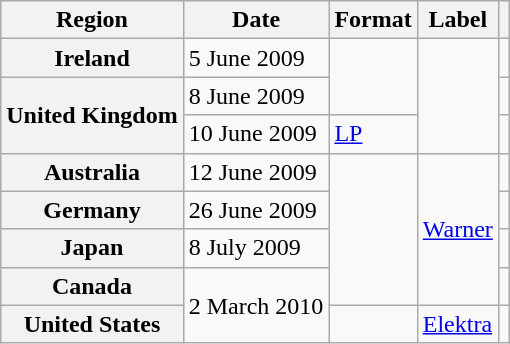<table class="wikitable plainrowheaders">
<tr>
<th scope="col">Region</th>
<th scope="col">Date</th>
<th scope="col">Format</th>
<th scope="col">Label</th>
<th scope="col"></th>
</tr>
<tr>
<th scope="row">Ireland</th>
<td>5 June 2009</td>
<td rowspan="2"></td>
<td rowspan="3"></td>
<td align="center"></td>
</tr>
<tr>
<th scope="row" rowspan="2">United Kingdom</th>
<td>8 June 2009</td>
<td align="center"></td>
</tr>
<tr>
<td>10 June 2009</td>
<td><a href='#'>LP</a></td>
<td align="center"></td>
</tr>
<tr>
<th scope="row">Australia</th>
<td>12 June 2009</td>
<td rowspan="4"></td>
<td rowspan="4"><a href='#'>Warner</a></td>
<td align="center"></td>
</tr>
<tr>
<th scope="row">Germany</th>
<td>26 June 2009</td>
<td align="center"></td>
</tr>
<tr>
<th scope="row">Japan</th>
<td>8 July 2009</td>
<td align="center"></td>
</tr>
<tr>
<th scope="row">Canada</th>
<td rowspan="2">2 March 2010</td>
<td align="center"></td>
</tr>
<tr>
<th scope="row">United States</th>
<td></td>
<td><a href='#'>Elektra</a></td>
<td align="center"></td>
</tr>
</table>
